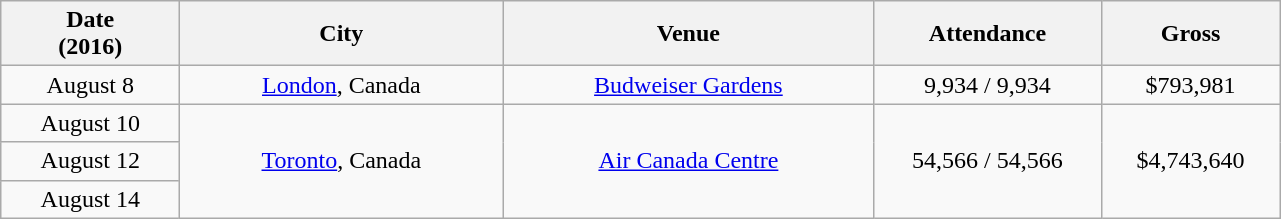<table class="wikitable plainrowheaders" style="text-align:center;">
<tr>
<th scope="col" style="width:7em;">Date<br>(2016)</th>
<th scope="col" style="width:13em;">City</th>
<th scope="col" style="width:15em;">Venue</th>
<th scope="col" style="width:9em;">Attendance</th>
<th scope="col" style="width:7em;">Gross</th>
</tr>
<tr>
<td>August 8</td>
<td><a href='#'>London</a>, Canada</td>
<td><a href='#'>Budweiser Gardens</a></td>
<td>9,934 / 9,934</td>
<td>$793,981</td>
</tr>
<tr>
<td>August 10</td>
<td rowspan="3"><a href='#'>Toronto</a>, Canada</td>
<td rowspan="3"><a href='#'>Air Canada Centre</a></td>
<td rowspan="3">54,566 / 54,566</td>
<td rowspan="3">$4,743,640</td>
</tr>
<tr>
<td>August 12</td>
</tr>
<tr>
<td>August 14</td>
</tr>
</table>
